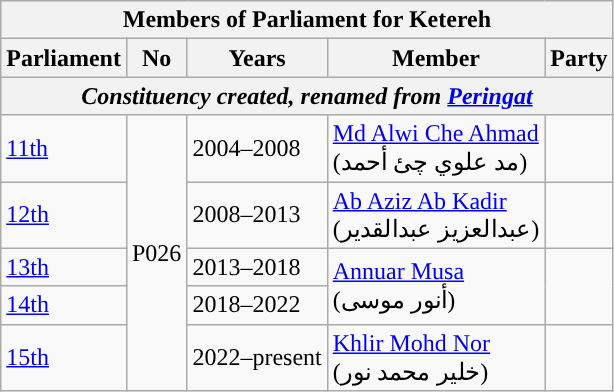<table class=wikitable>
<tr>
<th colspan="5">Members of Parliament for Ketereh</th>
</tr>
<tr>
<th>Parliament</th>
<th>No</th>
<th>Years</th>
<th>Member</th>
<th>Party</th>
</tr>
<tr>
<th colspan="5" align="center"><em>Constituency created, renamed from <a href='#'>Peringat</a></em></th>
</tr>
<tr>
<td><a href='#'>11th</a></td>
<td rowspan="5">P026</td>
<td>2004–2008</td>
<td><a href='#'>Md Alwi Che Ahmad</a> <br>  (مد علوي چئ أحمد)</td>
<td></td>
</tr>
<tr>
<td><a href='#'>12th</a></td>
<td>2008–2013</td>
<td><a href='#'>Ab Aziz Ab Kadir</a> <br>  (عبدالعزيز عبدالقدير)</td>
<td></td>
</tr>
<tr>
<td><a href='#'>13th</a></td>
<td>2013–2018</td>
<td rowspan="2"><a href='#'>Annuar Musa</a> <br>  (أنور موسى)</td>
<td rowspan="2"></td>
</tr>
<tr>
<td><a href='#'>14th</a></td>
<td>2018–2022</td>
</tr>
<tr>
<td><a href='#'>15th</a></td>
<td>2022–present</td>
<td><a href='#'>Khlir Mohd Nor</a> <br>  (خلير محمد نور)</td>
<td></td>
</tr>
</table>
